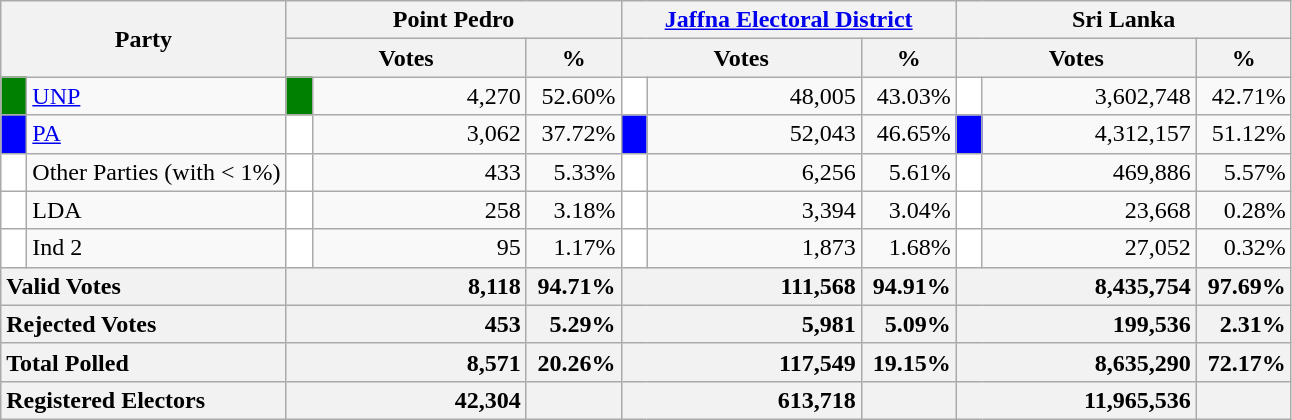<table class="wikitable">
<tr>
<th colspan="2" width="144px"rowspan="2">Party</th>
<th colspan="3" width="216px">Point Pedro</th>
<th colspan="3" width="216px"><a href='#'>Jaffna Electoral District</a></th>
<th colspan="3" width="216px">Sri Lanka</th>
</tr>
<tr>
<th colspan="2" width="144px">Votes</th>
<th>%</th>
<th colspan="2" width="144px">Votes</th>
<th>%</th>
<th colspan="2" width="144px">Votes</th>
<th>%</th>
</tr>
<tr>
<td style="background-color:green;" width="10px"></td>
<td style="text-align:left;"><a href='#'>UNP</a></td>
<td style="background-color:green;" width="10px"></td>
<td style="text-align:right;">4,270</td>
<td style="text-align:right;">52.60%</td>
<td style="background-color:white;" width="10px"></td>
<td style="text-align:right;">48,005</td>
<td style="text-align:right;">43.03%</td>
<td style="background-color:white;" width="10px"></td>
<td style="text-align:right;">3,602,748</td>
<td style="text-align:right;">42.71%</td>
</tr>
<tr>
<td style="background-color:blue;" width="10px"></td>
<td style="text-align:left;"><a href='#'>PA</a></td>
<td style="background-color:white;" width="10px"></td>
<td style="text-align:right;">3,062</td>
<td style="text-align:right;">37.72%</td>
<td style="background-color:blue;" width="10px"></td>
<td style="text-align:right;">52,043</td>
<td style="text-align:right;">46.65%</td>
<td style="background-color:blue;" width="10px"></td>
<td style="text-align:right;">4,312,157</td>
<td style="text-align:right;">51.12%</td>
</tr>
<tr>
<td style="background-color:white;" width="10px"></td>
<td style="text-align:left;">Other Parties (with < 1%)</td>
<td style="background-color:white;" width="10px"></td>
<td style="text-align:right;">433</td>
<td style="text-align:right;">5.33%</td>
<td style="background-color:white;" width="10px"></td>
<td style="text-align:right;">6,256</td>
<td style="text-align:right;">5.61%</td>
<td style="background-color:white;" width="10px"></td>
<td style="text-align:right;">469,886</td>
<td style="text-align:right;">5.57%</td>
</tr>
<tr>
<td style="background-color:white;" width="10px"></td>
<td style="text-align:left;">LDA</td>
<td style="background-color:white;" width="10px"></td>
<td style="text-align:right;">258</td>
<td style="text-align:right;">3.18%</td>
<td style="background-color:white;" width="10px"></td>
<td style="text-align:right;">3,394</td>
<td style="text-align:right;">3.04%</td>
<td style="background-color:white;" width="10px"></td>
<td style="text-align:right;">23,668</td>
<td style="text-align:right;">0.28%</td>
</tr>
<tr>
<td style="background-color:white;" width="10px"></td>
<td style="text-align:left;">Ind 2</td>
<td style="background-color:white;" width="10px"></td>
<td style="text-align:right;">95</td>
<td style="text-align:right;">1.17%</td>
<td style="background-color:white;" width="10px"></td>
<td style="text-align:right;">1,873</td>
<td style="text-align:right;">1.68%</td>
<td style="background-color:white;" width="10px"></td>
<td style="text-align:right;">27,052</td>
<td style="text-align:right;">0.32%</td>
</tr>
<tr>
<th colspan="2" width="144px"style="text-align:left;">Valid Votes</th>
<th style="text-align:right;"colspan="2" width="144px">8,118</th>
<th style="text-align:right;">94.71%</th>
<th style="text-align:right;"colspan="2" width="144px">111,568</th>
<th style="text-align:right;">94.91%</th>
<th style="text-align:right;"colspan="2" width="144px">8,435,754</th>
<th style="text-align:right;">97.69%</th>
</tr>
<tr>
<th colspan="2" width="144px"style="text-align:left;">Rejected Votes</th>
<th style="text-align:right;"colspan="2" width="144px">453</th>
<th style="text-align:right;">5.29%</th>
<th style="text-align:right;"colspan="2" width="144px">5,981</th>
<th style="text-align:right;">5.09%</th>
<th style="text-align:right;"colspan="2" width="144px">199,536</th>
<th style="text-align:right;">2.31%</th>
</tr>
<tr>
<th colspan="2" width="144px"style="text-align:left;">Total Polled</th>
<th style="text-align:right;"colspan="2" width="144px">8,571</th>
<th style="text-align:right;">20.26%</th>
<th style="text-align:right;"colspan="2" width="144px">117,549</th>
<th style="text-align:right;">19.15%</th>
<th style="text-align:right;"colspan="2" width="144px">8,635,290</th>
<th style="text-align:right;">72.17%</th>
</tr>
<tr>
<th colspan="2" width="144px"style="text-align:left;">Registered Electors</th>
<th style="text-align:right;"colspan="2" width="144px">42,304</th>
<th></th>
<th style="text-align:right;"colspan="2" width="144px">613,718</th>
<th></th>
<th style="text-align:right;"colspan="2" width="144px">11,965,536</th>
<th></th>
</tr>
</table>
